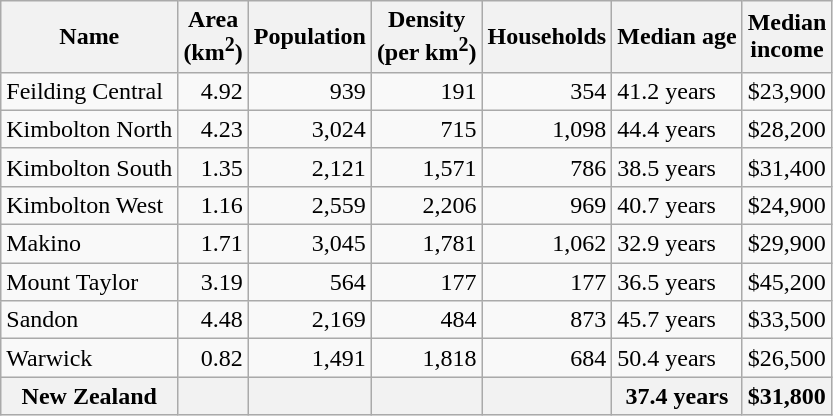<table class="wikitable">
<tr>
<th>Name</th>
<th>Area<br>(km<sup>2</sup>)</th>
<th>Population</th>
<th>Density<br>(per km<sup>2</sup>)</th>
<th>Households</th>
<th>Median age</th>
<th>Median<br>income</th>
</tr>
<tr>
<td>Feilding Central</td>
<td style="text-align:right;">4.92</td>
<td style="text-align:right;">939</td>
<td style="text-align:right;">191</td>
<td style="text-align:right;">354</td>
<td>41.2 years</td>
<td>$23,900</td>
</tr>
<tr>
<td>Kimbolton North</td>
<td style="text-align:right;">4.23</td>
<td style="text-align:right;">3,024</td>
<td style="text-align:right;">715</td>
<td style="text-align:right;">1,098</td>
<td>44.4 years</td>
<td>$28,200</td>
</tr>
<tr>
<td>Kimbolton South</td>
<td style="text-align:right;">1.35</td>
<td style="text-align:right;">2,121</td>
<td style="text-align:right;">1,571</td>
<td style="text-align:right;">786</td>
<td>38.5 years</td>
<td>$31,400</td>
</tr>
<tr>
<td>Kimbolton West</td>
<td style="text-align:right;">1.16</td>
<td style="text-align:right;">2,559</td>
<td style="text-align:right;">2,206</td>
<td style="text-align:right;">969</td>
<td>40.7 years</td>
<td>$24,900</td>
</tr>
<tr>
<td>Makino</td>
<td style="text-align:right;">1.71</td>
<td style="text-align:right;">3,045</td>
<td style="text-align:right;">1,781</td>
<td style="text-align:right;">1,062</td>
<td>32.9 years</td>
<td>$29,900</td>
</tr>
<tr>
<td>Mount Taylor</td>
<td style="text-align:right;">3.19</td>
<td style="text-align:right;">564</td>
<td style="text-align:right;">177</td>
<td style="text-align:right;">177</td>
<td>36.5 years</td>
<td>$45,200</td>
</tr>
<tr>
<td>Sandon</td>
<td style="text-align:right;">4.48</td>
<td style="text-align:right;">2,169</td>
<td style="text-align:right;">484</td>
<td style="text-align:right;">873</td>
<td>45.7 years</td>
<td>$33,500</td>
</tr>
<tr>
<td>Warwick</td>
<td style="text-align:right;">0.82</td>
<td style="text-align:right;">1,491</td>
<td style="text-align:right;">1,818</td>
<td style="text-align:right;">684</td>
<td>50.4 years</td>
<td>$26,500</td>
</tr>
<tr>
<th>New Zealand</th>
<th></th>
<th></th>
<th></th>
<th></th>
<th>37.4 years</th>
<th style="text-align:left;">$31,800</th>
</tr>
</table>
